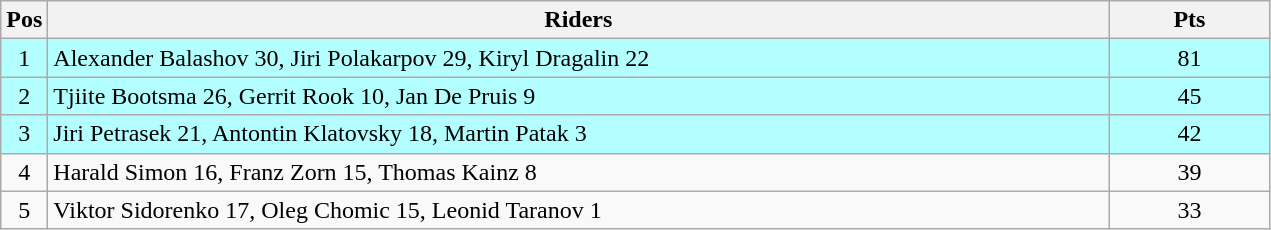<table class="wikitable" style="font-size: 100%">
<tr>
<th width=20>Pos</th>
<th width=700>Riders</th>
<th width=100>Pts</th>
</tr>
<tr align=center style="background-color: #b3ffff;">
<td>1</td>
<td align="left"> Alexander Balashov 30, Jiri Polakarpov 29, Kiryl Dragalin 22</td>
<td>81</td>
</tr>
<tr align=center style="background-color: #b3ffff;">
<td>2</td>
<td align="left"> Tjiite Bootsma 26, Gerrit Rook 10, Jan De Pruis 9</td>
<td>45</td>
</tr>
<tr align=center style="background-color: #b3ffff;">
<td>3</td>
<td align="left"> Jiri Petrasek 21, Antontin Klatovsky 18, Martin Patak 3</td>
<td>42</td>
</tr>
<tr align=center>
<td>4</td>
<td align="left"> Harald Simon 16, Franz Zorn 15, Thomas Kainz 8</td>
<td>39</td>
</tr>
<tr align=center>
<td>5</td>
<td align="left"> Viktor Sidorenko 17, Oleg Chomic 15, Leonid Taranov 1</td>
<td>33</td>
</tr>
</table>
